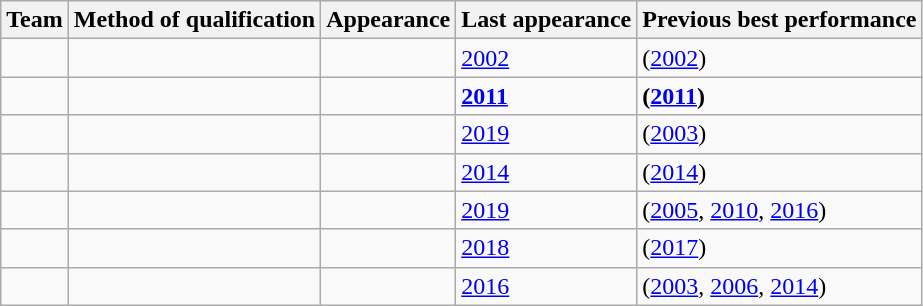<table class="wikitable sortable">
<tr>
<th>Team</th>
<th>Method of qualification</th>
<th data-sort-type="number">Appearance</th>
<th>Last appearance</th>
<th>Previous best performance</th>
</tr>
<tr>
<td></td>
<td></td>
<td></td>
<td><a href='#'>2002</a></td>
<td> (<a href='#'>2002</a>)</td>
</tr>
<tr>
<td><strong></strong></td>
<td><strong></strong></td>
<td><strong></strong></td>
<td><a href='#'><strong>2011</strong></a></td>
<td><strong> (<a href='#'>2011</a>)</strong></td>
</tr>
<tr>
<td></td>
<td></td>
<td></td>
<td><a href='#'>2019</a></td>
<td> (<a href='#'>2003</a>)</td>
</tr>
<tr>
<td></td>
<td></td>
<td></td>
<td><a href='#'>2014</a></td>
<td> (<a href='#'>2014</a>)</td>
</tr>
<tr>
<td></td>
<td></td>
<td></td>
<td><a href='#'>2019</a></td>
<td> (<a href='#'>2005</a>, <a href='#'>2010</a>, <a href='#'>2016</a>)</td>
</tr>
<tr>
<td></td>
<td></td>
<td></td>
<td><a href='#'>2018</a></td>
<td> (<a href='#'>2017</a>)</td>
</tr>
<tr>
<td></td>
<td></td>
<td></td>
<td><a href='#'>2016</a></td>
<td> (<a href='#'>2003</a>, <a href='#'>2006</a>, <a href='#'>2014</a>)</td>
</tr>
</table>
